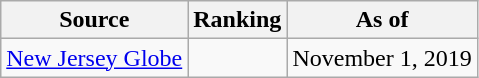<table class="wikitable" style="text-align:center">
<tr>
<th>Source</th>
<th>Ranking</th>
<th>As of</th>
</tr>
<tr>
<td align=left><a href='#'>New Jersey Globe</a></td>
<td></td>
<td>November 1, 2019</td>
</tr>
</table>
